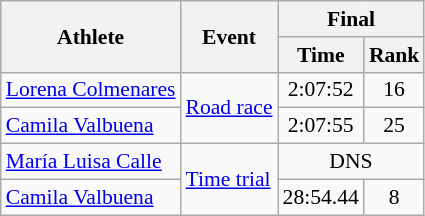<table class="wikitable" style="font-size:90%">
<tr>
<th rowspan=2>Athlete</th>
<th rowspan=2>Event</th>
<th colspan=2>Final</th>
</tr>
<tr>
<th>Time</th>
<th>Rank</th>
</tr>
<tr align=center>
<td align=left><a href='#'>Lorena Colmenares</a></td>
<td align=left rowspan=2><a href='#'>Road race</a></td>
<td>2:07:52</td>
<td>16</td>
</tr>
<tr align=center>
<td align=left><a href='#'>Camila Valbuena</a></td>
<td>2:07:55</td>
<td>25</td>
</tr>
<tr align=center>
<td align=left><a href='#'>María Luisa Calle</a></td>
<td rowspan=2 align=left><a href='#'>Time trial</a></td>
<td colspan=2>DNS</td>
</tr>
<tr align=center>
<td align=left><a href='#'>Camila Valbuena</a></td>
<td>28:54.44</td>
<td>8</td>
</tr>
</table>
